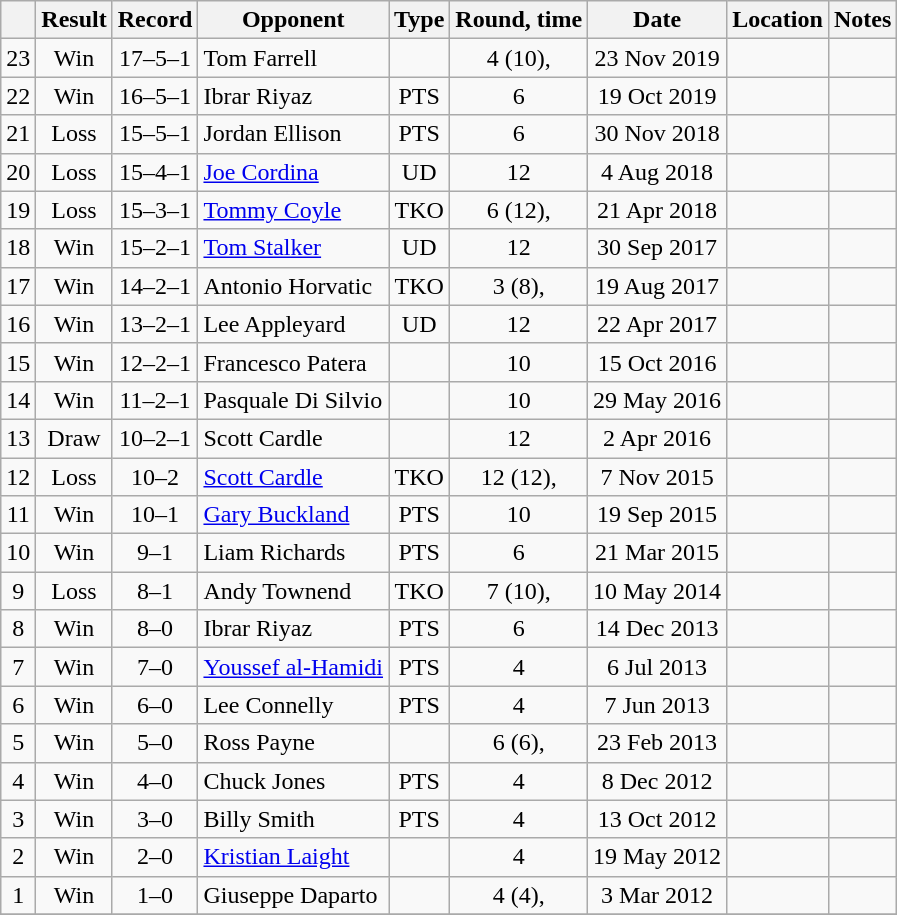<table class="wikitable" style="text-align:center">
<tr>
<th></th>
<th>Result</th>
<th>Record</th>
<th>Opponent</th>
<th>Type</th>
<th>Round, time</th>
<th>Date</th>
<th>Location</th>
<th>Notes</th>
</tr>
<tr>
<td>23</td>
<td>Win</td>
<td>17–5–1</td>
<td align=left>Tom Farrell</td>
<td></td>
<td>4 (10), </td>
<td>23 Nov 2019</td>
<td align=left></td>
<td align=left></td>
</tr>
<tr>
<td>22</td>
<td>Win</td>
<td>16–5–1</td>
<td align=left>Ibrar Riyaz</td>
<td>PTS</td>
<td>6</td>
<td>19 Oct 2019</td>
<td align=left></td>
<td></td>
</tr>
<tr>
<td>21</td>
<td>Loss</td>
<td>15–5–1</td>
<td align=left>Jordan Ellison</td>
<td>PTS</td>
<td>6</td>
<td>30 Nov 2018</td>
<td align=left></td>
<td></td>
</tr>
<tr>
<td>20</td>
<td>Loss</td>
<td>15–4–1</td>
<td align=left><a href='#'>Joe Cordina</a></td>
<td>UD</td>
<td>12</td>
<td>4 Aug 2018</td>
<td align=left></td>
<td align=left></td>
</tr>
<tr>
<td>19</td>
<td>Loss</td>
<td>15–3–1</td>
<td align=left><a href='#'>Tommy Coyle</a></td>
<td>TKO</td>
<td>6 (12), </td>
<td>21 Apr 2018</td>
<td align=left></td>
<td align=left></td>
</tr>
<tr>
<td>18</td>
<td>Win</td>
<td>15–2–1</td>
<td align=left><a href='#'>Tom Stalker</a></td>
<td>UD</td>
<td>12</td>
<td>30 Sep 2017</td>
<td align=left></td>
<td align=left></td>
</tr>
<tr>
<td>17</td>
<td>Win</td>
<td>14–2–1</td>
<td align=left>Antonio Horvatic</td>
<td>TKO</td>
<td>3 (8), </td>
<td>19 Aug 2017</td>
<td align=left></td>
<td></td>
</tr>
<tr>
<td>16</td>
<td>Win</td>
<td>13–2–1</td>
<td align=left>Lee Appleyard</td>
<td>UD</td>
<td>12</td>
<td>22 Apr 2017</td>
<td align=left></td>
<td align=left></td>
</tr>
<tr>
<td>15</td>
<td>Win</td>
<td>12–2–1</td>
<td align=left>Francesco Patera</td>
<td></td>
<td>10</td>
<td>15 Oct 2016</td>
<td align=left></td>
<td align=left></td>
</tr>
<tr>
<td>14</td>
<td>Win</td>
<td>11–2–1</td>
<td align=left>Pasquale Di Silvio</td>
<td></td>
<td>10</td>
<td>29 May 2016</td>
<td align=left></td>
<td align=left></td>
</tr>
<tr>
<td>13</td>
<td>Draw</td>
<td>10–2–1</td>
<td align=left>Scott Cardle</td>
<td></td>
<td>12</td>
<td>2 Apr 2016</td>
<td align=left></td>
<td align=left></td>
</tr>
<tr>
<td>12</td>
<td>Loss</td>
<td>10–2</td>
<td align=left><a href='#'>Scott Cardle</a></td>
<td>TKO</td>
<td>12 (12), </td>
<td>7 Nov 2015</td>
<td align=left></td>
<td align=left></td>
</tr>
<tr>
<td>11</td>
<td>Win</td>
<td>10–1</td>
<td align=left><a href='#'>Gary Buckland</a></td>
<td>PTS</td>
<td>10</td>
<td>19 Sep 2015</td>
<td align=left></td>
<td></td>
</tr>
<tr>
<td>10</td>
<td>Win</td>
<td>9–1</td>
<td align=left>Liam Richards</td>
<td>PTS</td>
<td>6</td>
<td>21 Mar 2015</td>
<td align=left></td>
<td></td>
</tr>
<tr>
<td>9</td>
<td>Loss</td>
<td>8–1</td>
<td align=left>Andy Townend</td>
<td>TKO</td>
<td>7 (10), </td>
<td>10 May 2014</td>
<td align=left></td>
<td align=left></td>
</tr>
<tr>
<td>8</td>
<td>Win</td>
<td>8–0</td>
<td align=left>Ibrar Riyaz</td>
<td>PTS</td>
<td>6</td>
<td>14 Dec 2013</td>
<td align=left></td>
<td></td>
</tr>
<tr>
<td>7</td>
<td>Win</td>
<td>7–0</td>
<td align=left><a href='#'>Youssef al-Hamidi</a></td>
<td>PTS</td>
<td>4</td>
<td>6 Jul 2013</td>
<td align=left></td>
<td></td>
</tr>
<tr>
<td>6</td>
<td>Win</td>
<td>6–0</td>
<td align=left>Lee Connelly</td>
<td>PTS</td>
<td>4</td>
<td>7 Jun 2013</td>
<td align=left></td>
<td></td>
</tr>
<tr>
<td>5</td>
<td>Win</td>
<td>5–0</td>
<td align=left>Ross Payne</td>
<td></td>
<td>6 (6), </td>
<td>23 Feb 2013</td>
<td align=left></td>
<td></td>
</tr>
<tr>
<td>4</td>
<td>Win</td>
<td>4–0</td>
<td align=left>Chuck Jones</td>
<td>PTS</td>
<td>4</td>
<td>8 Dec 2012</td>
<td align=left></td>
<td></td>
</tr>
<tr>
<td>3</td>
<td>Win</td>
<td>3–0</td>
<td align=left>Billy Smith</td>
<td>PTS</td>
<td>4</td>
<td>13 Oct 2012</td>
<td align=left></td>
<td></td>
</tr>
<tr>
<td>2</td>
<td>Win</td>
<td>2–0</td>
<td align=left><a href='#'>Kristian Laight</a></td>
<td></td>
<td>4</td>
<td>19 May 2012</td>
<td align=left></td>
<td></td>
</tr>
<tr>
<td>1</td>
<td>Win</td>
<td>1–0</td>
<td align=left>Giuseppe Daparto</td>
<td></td>
<td>4 (4), </td>
<td>3 Mar 2012</td>
<td align=left></td>
<td></td>
</tr>
<tr>
</tr>
</table>
